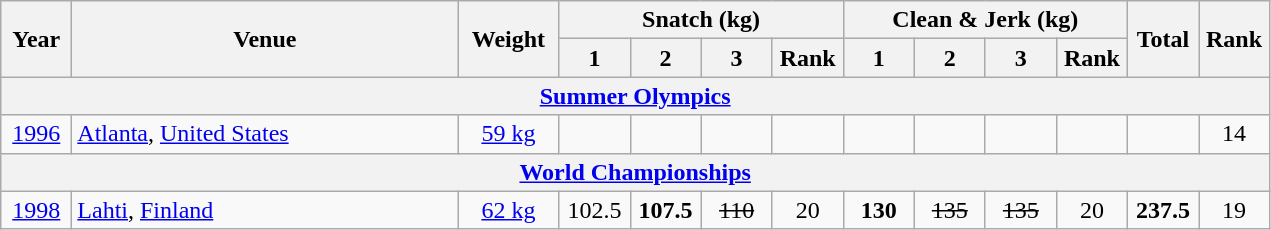<table class="wikitable" style="text-align:center;">
<tr>
<th rowspan=2 width=40>Year</th>
<th rowspan=2 width=250>Venue</th>
<th rowspan=2 width=60>Weight</th>
<th colspan=4>Snatch (kg)</th>
<th colspan=4>Clean & Jerk (kg)</th>
<th rowspan=2 width=40>Total</th>
<th rowspan=2 width=40>Rank</th>
</tr>
<tr>
<th width=40>1</th>
<th width=40>2</th>
<th width=40>3</th>
<th width=40>Rank</th>
<th width=40>1</th>
<th width=40>2</th>
<th width=40>3</th>
<th width=40>Rank</th>
</tr>
<tr>
<th colspan=13><a href='#'>Summer Olympics</a></th>
</tr>
<tr>
<td><a href='#'>1996</a></td>
<td align=left> <a href='#'>Atlanta</a>, <a href='#'>United States</a></td>
<td><a href='#'>59 kg</a></td>
<td></td>
<td></td>
<td></td>
<td></td>
<td></td>
<td></td>
<td></td>
<td></td>
<td></td>
<td>14</td>
</tr>
<tr>
<th colspan=13><a href='#'>World Championships</a></th>
</tr>
<tr>
<td><a href='#'>1998</a></td>
<td align=left> <a href='#'>Lahti</a>, <a href='#'>Finland</a></td>
<td><a href='#'>62 kg</a></td>
<td>102.5</td>
<td><strong>107.5</strong></td>
<td><s>110 </s></td>
<td>20</td>
<td><strong>130</strong></td>
<td><s>135 </s></td>
<td><s>135 </s></td>
<td>20</td>
<td><strong>237.5</strong></td>
<td>19</td>
</tr>
</table>
